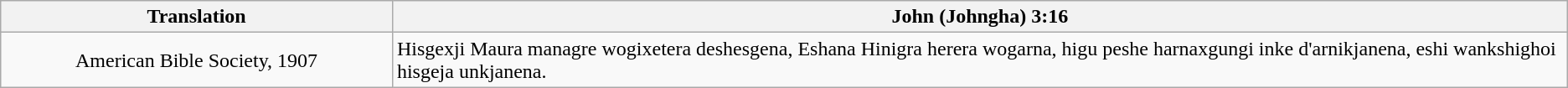<table class="wikitable">
<tr>
<th style="text-align:center; width:25%;">Translation</th>
<th>John (Johngha) 3:16</th>
</tr>
<tr>
<td style="text-align:center;">American Bible Society, 1907</td>
<td>Hisgexji Maura managre wogixetera deshesgena, Eshana Hinigra herera wogarna, higu peshe harnaxgungi inke d'arnikjanena, eshi wankshighoi hisgeja unkjanena.</td>
</tr>
</table>
